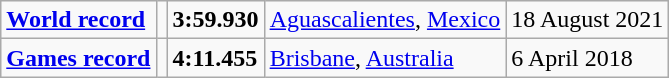<table class="wikitable">
<tr>
<td><a href='#'> <strong>World record</strong></a></td>
<td></td>
<td><strong>3:59.930</strong></td>
<td><a href='#'>Aguascalientes</a>, <a href='#'>Mexico</a></td>
<td>18 August 2021</td>
</tr>
<tr>
<td><a href='#'> <strong>Games record</strong></a></td>
<td></td>
<td><strong>4:11.455</strong></td>
<td><a href='#'>Brisbane</a>, <a href='#'>Australia</a></td>
<td>6 April 2018</td>
</tr>
</table>
